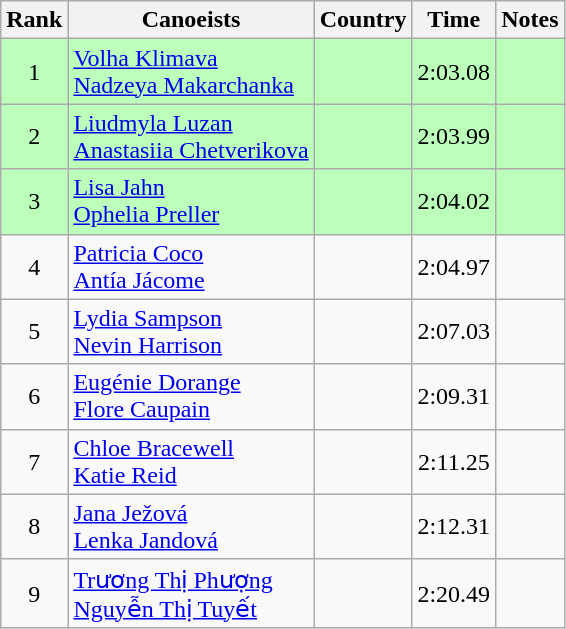<table class="wikitable" style="text-align:center">
<tr>
<th>Rank</th>
<th>Canoeists</th>
<th>Country</th>
<th>Time</th>
<th>Notes</th>
</tr>
<tr bgcolor=bbffbb>
<td>1</td>
<td align="left"><a href='#'>Volha Klimava</a><br><a href='#'>Nadzeya Makarchanka</a></td>
<td align="left"></td>
<td>2:03.08</td>
<td></td>
</tr>
<tr bgcolor=bbffbb>
<td>2</td>
<td align="left"><a href='#'>Liudmyla Luzan</a><br><a href='#'>Anastasiia Chetverikova</a></td>
<td align="left"></td>
<td>2:03.99</td>
<td></td>
</tr>
<tr bgcolor=bbffbb>
<td>3</td>
<td align="left"><a href='#'>Lisa Jahn</a><br><a href='#'>Ophelia Preller</a></td>
<td align="left"></td>
<td>2:04.02</td>
<td></td>
</tr>
<tr>
<td>4</td>
<td align="left"><a href='#'>Patricia Coco</a><br><a href='#'>Antía Jácome</a></td>
<td align="left"></td>
<td>2:04.97</td>
<td></td>
</tr>
<tr>
<td>5</td>
<td align="left"><a href='#'>Lydia Sampson</a><br><a href='#'>Nevin Harrison</a></td>
<td align="left"></td>
<td>2:07.03</td>
<td></td>
</tr>
<tr>
<td>6</td>
<td align="left"><a href='#'>Eugénie Dorange</a><br><a href='#'>Flore Caupain</a></td>
<td align="left"></td>
<td>2:09.31</td>
<td></td>
</tr>
<tr>
<td>7</td>
<td align="left"><a href='#'>Chloe Bracewell</a><br><a href='#'>Katie Reid</a></td>
<td align="left"></td>
<td>2:11.25</td>
<td></td>
</tr>
<tr>
<td>8</td>
<td align="left"><a href='#'>Jana Ježová</a><br><a href='#'>Lenka Jandová</a></td>
<td align="left"></td>
<td>2:12.31</td>
<td></td>
</tr>
<tr>
<td>9</td>
<td align="left"><a href='#'>Trương Thị Phượng</a><br><a href='#'>Nguyễn Thị Tuyết</a></td>
<td align="left"></td>
<td>2:20.49</td>
<td></td>
</tr>
</table>
